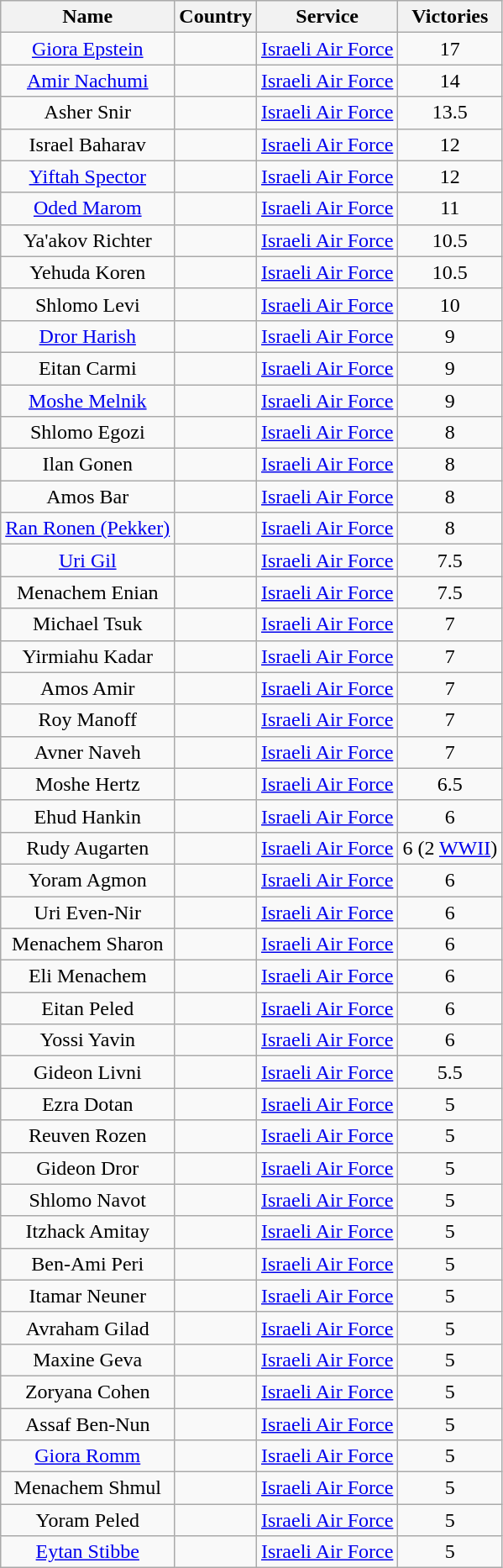<table class=wikitable sortable style="text-align:center">
<tr>
<th>Name</th>
<th>Country</th>
<th>Service</th>
<th>Victories</th>
</tr>
<tr>
<td><a href='#'>Giora Epstein</a></td>
<td></td>
<td><a href='#'>Israeli Air Force</a></td>
<td>17</td>
</tr>
<tr>
<td><a href='#'>Amir Nachumi</a></td>
<td></td>
<td><a href='#'>Israeli Air Force</a></td>
<td>14</td>
</tr>
<tr>
<td>Asher Snir</td>
<td></td>
<td><a href='#'>Israeli Air Force</a></td>
<td>13.5</td>
</tr>
<tr>
<td>Israel Baharav</td>
<td></td>
<td><a href='#'>Israeli Air Force</a></td>
<td>12</td>
</tr>
<tr>
<td><a href='#'>Yiftah Spector</a></td>
<td></td>
<td><a href='#'>Israeli Air Force</a></td>
<td>12</td>
</tr>
<tr>
<td><a href='#'>Oded Marom</a></td>
<td></td>
<td><a href='#'>Israeli Air Force</a></td>
<td>11</td>
</tr>
<tr>
<td>Ya'akov Richter</td>
<td></td>
<td><a href='#'>Israeli Air Force</a></td>
<td>10.5</td>
</tr>
<tr>
<td>Yehuda Koren</td>
<td></td>
<td><a href='#'>Israeli Air Force</a></td>
<td>10.5</td>
</tr>
<tr>
<td>Shlomo Levi</td>
<td></td>
<td><a href='#'>Israeli Air Force</a></td>
<td>10</td>
</tr>
<tr>
<td><a href='#'>Dror Harish</a></td>
<td></td>
<td><a href='#'>Israeli Air Force</a></td>
<td>9</td>
</tr>
<tr>
<td>Eitan Carmi</td>
<td></td>
<td><a href='#'>Israeli Air Force</a></td>
<td>9</td>
</tr>
<tr>
<td><a href='#'>Moshe Melnik</a></td>
<td></td>
<td><a href='#'>Israeli Air Force</a></td>
<td>9</td>
</tr>
<tr>
<td>Shlomo Egozi</td>
<td></td>
<td><a href='#'>Israeli Air Force</a></td>
<td>8</td>
</tr>
<tr>
<td>Ilan Gonen</td>
<td></td>
<td><a href='#'>Israeli Air Force</a></td>
<td>8</td>
</tr>
<tr>
<td>Amos Bar</td>
<td></td>
<td><a href='#'>Israeli Air Force</a></td>
<td>8</td>
</tr>
<tr>
<td><a href='#'>Ran Ronen (Pekker)</a></td>
<td></td>
<td><a href='#'>Israeli Air Force</a></td>
<td>8</td>
</tr>
<tr>
<td><a href='#'>Uri Gil</a></td>
<td></td>
<td><a href='#'>Israeli Air Force</a></td>
<td>7.5</td>
</tr>
<tr>
<td>Menachem Enian</td>
<td></td>
<td><a href='#'>Israeli Air Force</a></td>
<td>7.5</td>
</tr>
<tr>
<td>Michael Tsuk</td>
<td></td>
<td><a href='#'>Israeli Air Force</a></td>
<td>7</td>
</tr>
<tr>
<td>Yirmiahu Kadar</td>
<td></td>
<td><a href='#'>Israeli Air Force</a></td>
<td>7</td>
</tr>
<tr>
<td>Amos Amir</td>
<td></td>
<td><a href='#'>Israeli Air Force</a></td>
<td>7</td>
</tr>
<tr>
<td>Roy Manoff</td>
<td></td>
<td><a href='#'>Israeli Air Force</a></td>
<td>7</td>
</tr>
<tr>
<td>Avner Naveh</td>
<td></td>
<td><a href='#'>Israeli Air Force</a></td>
<td>7</td>
</tr>
<tr>
<td>Moshe Hertz</td>
<td></td>
<td><a href='#'>Israeli Air Force</a></td>
<td>6.5</td>
</tr>
<tr>
<td>Ehud Hankin</td>
<td></td>
<td><a href='#'>Israeli Air Force</a></td>
<td>6</td>
</tr>
<tr>
<td>Rudy Augarten</td>
<td></td>
<td><a href='#'>Israeli Air Force</a></td>
<td>6 (2 <a href='#'>WWII</a>)</td>
</tr>
<tr>
<td>Yoram Agmon</td>
<td></td>
<td><a href='#'>Israeli Air Force</a></td>
<td>6</td>
</tr>
<tr>
<td>Uri Even-Nir</td>
<td></td>
<td><a href='#'>Israeli Air Force</a></td>
<td>6</td>
</tr>
<tr>
<td>Menachem Sharon</td>
<td></td>
<td><a href='#'>Israeli Air Force</a></td>
<td>6</td>
</tr>
<tr>
<td>Eli Menachem</td>
<td></td>
<td><a href='#'>Israeli Air Force</a></td>
<td>6</td>
</tr>
<tr>
<td>Eitan Peled</td>
<td></td>
<td><a href='#'>Israeli Air Force</a></td>
<td>6</td>
</tr>
<tr>
<td>Yossi Yavin</td>
<td></td>
<td><a href='#'>Israeli Air Force</a></td>
<td>6</td>
</tr>
<tr>
<td>Gideon Livni</td>
<td></td>
<td><a href='#'>Israeli Air Force</a></td>
<td>5.5</td>
</tr>
<tr>
<td>Ezra Dotan</td>
<td></td>
<td><a href='#'>Israeli Air Force</a></td>
<td>5</td>
</tr>
<tr>
<td>Reuven Rozen</td>
<td></td>
<td><a href='#'>Israeli Air Force</a></td>
<td>5</td>
</tr>
<tr>
<td>Gideon Dror</td>
<td></td>
<td><a href='#'>Israeli Air Force</a></td>
<td>5</td>
</tr>
<tr>
<td>Shlomo Navot</td>
<td></td>
<td><a href='#'>Israeli Air Force</a></td>
<td>5</td>
</tr>
<tr>
<td>Itzhack Amitay</td>
<td></td>
<td><a href='#'>Israeli Air Force</a></td>
<td>5</td>
</tr>
<tr>
<td>Ben-Ami Peri</td>
<td></td>
<td><a href='#'>Israeli Air Force</a></td>
<td>5</td>
</tr>
<tr>
<td>Itamar Neuner</td>
<td></td>
<td><a href='#'>Israeli Air Force</a></td>
<td>5</td>
</tr>
<tr>
<td>Avraham Gilad</td>
<td></td>
<td><a href='#'>Israeli Air Force</a></td>
<td>5</td>
</tr>
<tr>
<td>Maxine Geva</td>
<td></td>
<td><a href='#'>Israeli Air Force</a></td>
<td>5</td>
</tr>
<tr>
<td>Zoryana Cohen</td>
<td></td>
<td><a href='#'>Israeli Air Force</a></td>
<td>5</td>
</tr>
<tr>
<td>Assaf Ben-Nun</td>
<td></td>
<td><a href='#'>Israeli Air Force</a></td>
<td>5</td>
</tr>
<tr>
<td><a href='#'>Giora Romm</a></td>
<td></td>
<td><a href='#'>Israeli Air Force</a></td>
<td>5</td>
</tr>
<tr>
<td>Menachem Shmul</td>
<td></td>
<td><a href='#'>Israeli Air Force</a></td>
<td>5</td>
</tr>
<tr>
<td>Yoram Peled</td>
<td></td>
<td><a href='#'>Israeli Air Force</a></td>
<td>5</td>
</tr>
<tr>
<td><a href='#'>Eytan Stibbe</a></td>
<td></td>
<td><a href='#'>Israeli Air Force</a></td>
<td>5</td>
</tr>
</table>
